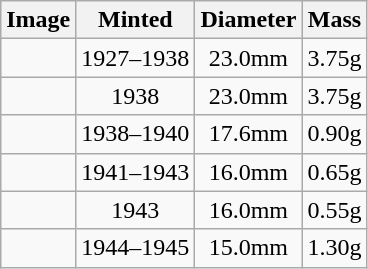<table class="wikitable sortable">
<tr>
<th class="unsortable">Image</th>
<th>Minted</th>
<th>Diameter</th>
<th>Mass</th>
</tr>
<tr>
<td></td>
<td align="center">1927–1938<br></td>
<td align="center">23.0mm</td>
<td align="center">3.75g</td>
</tr>
<tr>
<td></td>
<td align="center">1938<br></td>
<td align="center">23.0mm</td>
<td align="center">3.75g</td>
</tr>
<tr>
<td></td>
<td align="center">1938–1940<br></td>
<td align="center">17.6mm</td>
<td align="center">0.90g</td>
</tr>
<tr>
<td></td>
<td align="center">1941–1943<br></td>
<td align="center">16.0mm</td>
<td align="center">0.65g</td>
</tr>
<tr>
<td></td>
<td align="center">1943<br></td>
<td align="center">16.0mm</td>
<td align="center">0.55g</td>
</tr>
<tr>
<td></td>
<td align="center">1944–1945<br></td>
<td align="center">15.0mm</td>
<td align="center">1.30g</td>
</tr>
</table>
